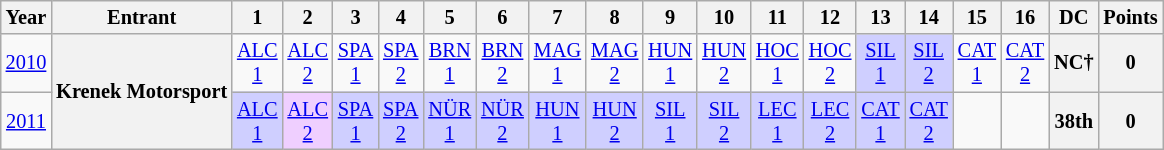<table class="wikitable" style="text-align:center; font-size:85%">
<tr>
<th>Year</th>
<th>Entrant</th>
<th>1</th>
<th>2</th>
<th>3</th>
<th>4</th>
<th>5</th>
<th>6</th>
<th>7</th>
<th>8</th>
<th>9</th>
<th>10</th>
<th>11</th>
<th>12</th>
<th>13</th>
<th>14</th>
<th>15</th>
<th>16</th>
<th>DC</th>
<th>Points</th>
</tr>
<tr>
<td><a href='#'>2010</a></td>
<th rowspan="2">Krenek Motorsport</th>
<td style="background:#;"><a href='#'>ALC<br>1</a><br></td>
<td style="background:#;"><a href='#'>ALC<br>2</a><br></td>
<td style="background:#;"><a href='#'>SPA<br>1</a><br></td>
<td style="background:#;"><a href='#'>SPA<br>2</a><br></td>
<td style="background:#;"><a href='#'>BRN<br>1</a><br></td>
<td style="background:#;"><a href='#'>BRN<br>2</a><br></td>
<td style="background:#;"><a href='#'>MAG<br>1</a><br></td>
<td style="background:#;"><a href='#'>MAG<br>2</a><br></td>
<td style="background:#;"><a href='#'>HUN<br>1</a><br></td>
<td style="background:#;"><a href='#'>HUN<br>2</a><br></td>
<td style="background:#;"><a href='#'>HOC<br>1</a><br></td>
<td style="background:#;"><a href='#'>HOC<br>2</a><br></td>
<td style="background:#cfcfff;"><a href='#'>SIL<br>1</a><br></td>
<td style="background:#cfcfff;"><a href='#'>SIL<br>2</a><br></td>
<td style="background:#;"><a href='#'>CAT<br>1</a><br></td>
<td style="background:#;"><a href='#'>CAT<br>2</a><br></td>
<th>NC†</th>
<th>0</th>
</tr>
<tr>
<td><a href='#'>2011</a></td>
<td style="background:#cfcfff;"><a href='#'>ALC<br>1</a><br></td>
<td style="background:#efcfff;"><a href='#'>ALC<br>2</a><br></td>
<td style="background:#cfcfff;"><a href='#'>SPA<br>1</a><br></td>
<td style="background:#cfcfff;"><a href='#'>SPA<br>2</a><br></td>
<td style="background:#cfcfff;"><a href='#'>NÜR<br>1</a><br></td>
<td style="background:#cfcfff;"><a href='#'>NÜR<br>2</a><br></td>
<td style="background:#cfcfff;"><a href='#'>HUN<br>1</a><br></td>
<td style="background:#cfcfff;"><a href='#'>HUN<br>2</a><br></td>
<td style="background:#cfcfff;"><a href='#'>SIL<br>1</a><br></td>
<td style="background:#cfcfff;"><a href='#'>SIL<br>2</a><br></td>
<td style="background:#cfcfff;"><a href='#'>LEC<br>1</a><br></td>
<td style="background:#cfcfff;"><a href='#'>LEC<br>2</a><br></td>
<td style="background:#cfcfff;"><a href='#'>CAT<br>1</a><br></td>
<td style="background:#cfcfff;"><a href='#'>CAT<br>2</a><br></td>
<td></td>
<td></td>
<th>38th</th>
<th>0</th>
</tr>
</table>
